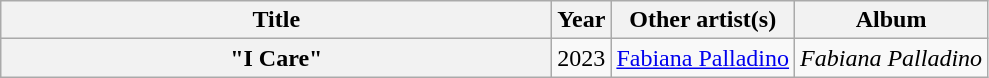<table class="wikitable plainrowheaders" style="text-align:center;">
<tr>
<th scope="col" style="width:22.5em;">Title</th>
<th scope="col">Year</th>
<th scope="col">Other artist(s)</th>
<th scope="col">Album</th>
</tr>
<tr>
<th scope="row">"I Care"</th>
<td>2023</td>
<td><a href='#'>Fabiana Palladino</a></td>
<td><em>Fabiana Palladino</em></td>
</tr>
</table>
